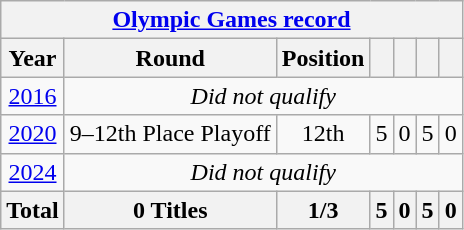<table class="wikitable" style="text-align: center">
<tr>
<th colspan=7><a href='#'>Olympic Games record</a></th>
</tr>
<tr>
<th>Year</th>
<th>Round</th>
<th>Position</th>
<th></th>
<th></th>
<th></th>
<th></th>
</tr>
<tr>
<td> <a href='#'>2016</a></td>
<td colspan="6" rowspan=1><em>Did not qualify</em></td>
</tr>
<tr>
<td> <a href='#'>2020</a></td>
<td>9–12th Place Playoff</td>
<td>12th</td>
<td>5</td>
<td>0</td>
<td>5</td>
<td>0</td>
</tr>
<tr>
<td> <a href='#'>2024</a></td>
<td colspan="6" rowspan=1><em>Did not qualify</em></td>
</tr>
<tr>
<th>Total</th>
<th>0 Titles</th>
<th>1/3</th>
<th>5</th>
<th>0</th>
<th>5</th>
<th>0</th>
</tr>
</table>
